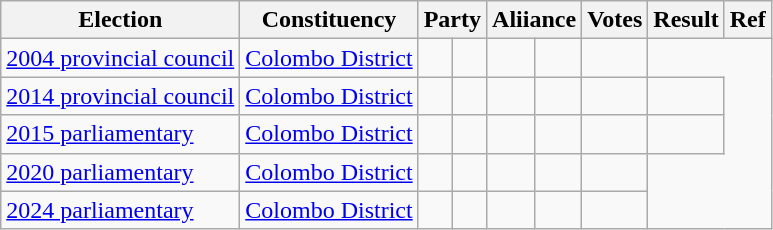<table class="wikitable" style="text-align:left;">
<tr>
<th scope=col>Election</th>
<th scope=col>Constituency</th>
<th scope=col colspan="2">Party</th>
<th scope=col colspan="2">Aliiance</th>
<th scope=col>Votes</th>
<th scope=col>Result</th>
<th scope=col>Ref</th>
</tr>
<tr>
<td><a href='#'>2004 provincial council</a></td>
<td><a href='#'>Colombo District</a></td>
<td></td>
<td></td>
<td align=right></td>
<td></td>
<td></td>
</tr>
<tr>
<td><a href='#'>2014 provincial council</a></td>
<td><a href='#'>Colombo District</a></td>
<td></td>
<td></td>
<td></td>
<td align=right></td>
<td></td>
<td></td>
</tr>
<tr>
<td><a href='#'>2015 parliamentary</a></td>
<td><a href='#'>Colombo District</a></td>
<td></td>
<td></td>
<td></td>
<td align=right></td>
<td></td>
<td></td>
</tr>
<tr>
<td><a href='#'>2020 parliamentary</a></td>
<td><a href='#'>Colombo District</a></td>
<td></td>
<td></td>
<td align=right></td>
<td></td>
<td></td>
</tr>
<tr>
<td><a href='#'>2024 parliamentary</a></td>
<td><a href='#'>Colombo District</a></td>
<td></td>
<td></td>
<td align=right></td>
<td></td>
<td></td>
</tr>
</table>
